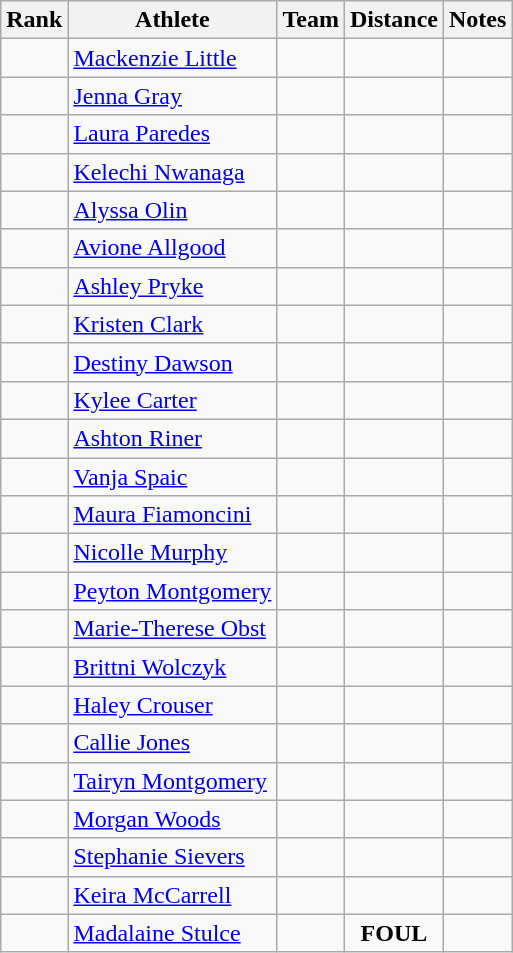<table class="wikitable sortable" style="text-align:center">
<tr>
<th>Rank</th>
<th>Athlete</th>
<th>Team</th>
<th>Distance</th>
<th>Notes</th>
</tr>
<tr>
<td></td>
<td align=left> <a href='#'>Mackenzie Little</a></td>
<td></td>
<td><strong></strong></td>
<td></td>
</tr>
<tr>
<td></td>
<td align=left><a href='#'>Jenna Gray</a></td>
<td></td>
<td><strong></strong></td>
<td></td>
</tr>
<tr>
<td></td>
<td align=left> <a href='#'>Laura Paredes</a></td>
<td></td>
<td><strong></strong></td>
<td></td>
</tr>
<tr>
<td></td>
<td align=left> <a href='#'>Kelechi Nwanaga</a></td>
<td></td>
<td><strong></strong></td>
<td></td>
</tr>
<tr>
<td></td>
<td align=left><a href='#'>Alyssa Olin</a></td>
<td></td>
<td><strong></strong></td>
<td></td>
</tr>
<tr>
<td></td>
<td align=left><a href='#'>Avione Allgood</a></td>
<td></td>
<td><strong></strong></td>
<td></td>
</tr>
<tr>
<td></td>
<td align=left> <a href='#'>Ashley Pryke</a></td>
<td></td>
<td><strong></strong></td>
<td></td>
</tr>
<tr>
<td></td>
<td align=left><a href='#'>Kristen Clark</a></td>
<td></td>
<td><strong></strong></td>
<td></td>
</tr>
<tr>
<td></td>
<td align=left><a href='#'>Destiny Dawson</a></td>
<td></td>
<td><strong></strong></td>
<td></td>
</tr>
<tr>
<td></td>
<td align=left><a href='#'>Kylee Carter</a></td>
<td></td>
<td><strong></strong></td>
<td></td>
</tr>
<tr>
<td></td>
<td align=left><a href='#'>Ashton Riner</a></td>
<td></td>
<td><strong></strong></td>
<td></td>
</tr>
<tr>
<td></td>
<td align=left> <a href='#'>Vanja Spaic</a></td>
<td></td>
<td><strong></strong></td>
<td></td>
</tr>
<tr>
<td></td>
<td align=left><a href='#'>Maura Fiamoncini</a></td>
<td></td>
<td><strong></strong></td>
<td></td>
</tr>
<tr>
<td></td>
<td align=left><a href='#'>Nicolle Murphy</a></td>
<td></td>
<td><strong></strong></td>
<td></td>
</tr>
<tr>
<td></td>
<td align=left><a href='#'>Peyton Montgomery</a></td>
<td></td>
<td><strong></strong></td>
<td></td>
</tr>
<tr>
<td></td>
<td align=left><a href='#'>Marie-Therese Obst</a></td>
<td></td>
<td><strong></strong></td>
<td></td>
</tr>
<tr>
<td></td>
<td align=left><a href='#'>Brittni Wolczyk</a></td>
<td></td>
<td><strong></strong></td>
<td></td>
</tr>
<tr>
<td></td>
<td align=left><a href='#'>Haley Crouser</a></td>
<td></td>
<td><strong></strong></td>
<td></td>
</tr>
<tr>
<td></td>
<td align=left><a href='#'>Callie Jones</a></td>
<td></td>
<td><strong></strong></td>
<td></td>
</tr>
<tr>
<td></td>
<td align=left><a href='#'>Tairyn Montgomery</a></td>
<td></td>
<td><strong></strong></td>
<td></td>
</tr>
<tr>
<td></td>
<td align=left><a href='#'>Morgan Woods</a></td>
<td></td>
<td><strong></strong></td>
<td></td>
</tr>
<tr>
<td></td>
<td align=left><a href='#'>Stephanie Sievers</a></td>
<td></td>
<td><strong></strong></td>
<td></td>
</tr>
<tr>
<td></td>
<td align=left> <a href='#'>Keira McCarrell</a></td>
<td></td>
<td><strong></strong></td>
<td></td>
</tr>
<tr>
<td></td>
<td align=left><a href='#'>Madalaine Stulce</a></td>
<td></td>
<td><strong>FOUL</strong></td>
<td></td>
</tr>
</table>
